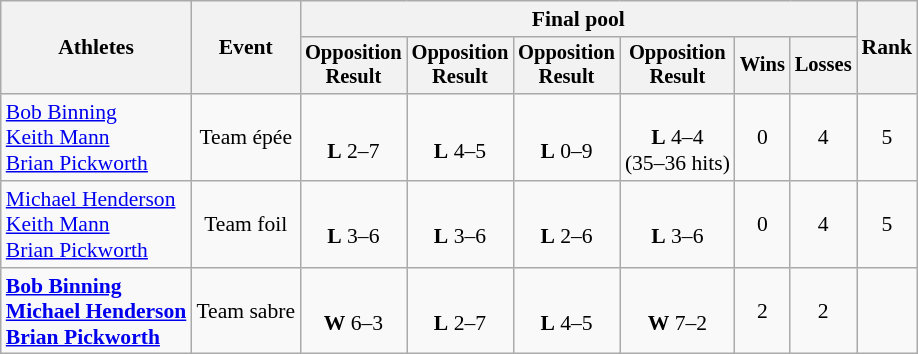<table class=wikitable style="font-size:90%;text-align:center">
<tr>
<th rowspan=2>Athletes</th>
<th rowspan=2>Event</th>
<th colspan=6>Final pool</th>
<th rowspan=2>Rank</th>
</tr>
<tr style="font-size:95%">
<th>Opposition<br>Result</th>
<th>Opposition<br>Result</th>
<th>Opposition<br>Result</th>
<th>Opposition<br>Result</th>
<th>Wins</th>
<th>Losses</th>
</tr>
<tr>
<td style="text-align:left;"><a href='#'>Bob Binning</a><br><a href='#'>Keith Mann</a><br><a href='#'>Brian Pickworth</a></td>
<td>Team épée</td>
<td><br><strong>L</strong> 2–7</td>
<td><br><strong>L</strong> 4–5</td>
<td><br><strong>L</strong> 0–9</td>
<td><br><strong>L</strong> 4–4<br>(35–36 hits)</td>
<td>0</td>
<td>4</td>
<td>5</td>
</tr>
<tr>
<td style="text-align:left;"><a href='#'>Michael Henderson</a><br><a href='#'>Keith Mann</a><br><a href='#'>Brian Pickworth</a></td>
<td>Team foil</td>
<td><br><strong>L</strong> 3–6</td>
<td><br><strong>L</strong> 3–6</td>
<td><br><strong>L</strong> 2–6</td>
<td><br><strong>L</strong> 3–6</td>
<td>0</td>
<td>4</td>
<td>5</td>
</tr>
<tr>
<td style="text-align:left;"><strong><a href='#'>Bob Binning</a><br><a href='#'>Michael Henderson</a><br><a href='#'>Brian Pickworth</a></strong></td>
<td>Team sabre</td>
<td><br><strong>W</strong> 6–3</td>
<td><br><strong>L</strong> 2–7</td>
<td><br><strong>L</strong> 4–5</td>
<td><br><strong>W</strong> 7–2</td>
<td>2</td>
<td>2</td>
<td></td>
</tr>
</table>
